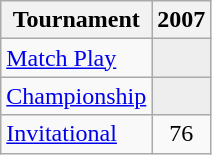<table class="wikitable" style="text-align:center;">
<tr>
<th>Tournament</th>
<th>2007</th>
</tr>
<tr>
<td align="left"><a href='#'>Match Play</a></td>
<td style="background:#eeeeee;"></td>
</tr>
<tr>
<td align="left"><a href='#'>Championship</a></td>
<td style="background:#eeeeee;"></td>
</tr>
<tr>
<td align="left"><a href='#'>Invitational</a></td>
<td>76</td>
</tr>
</table>
